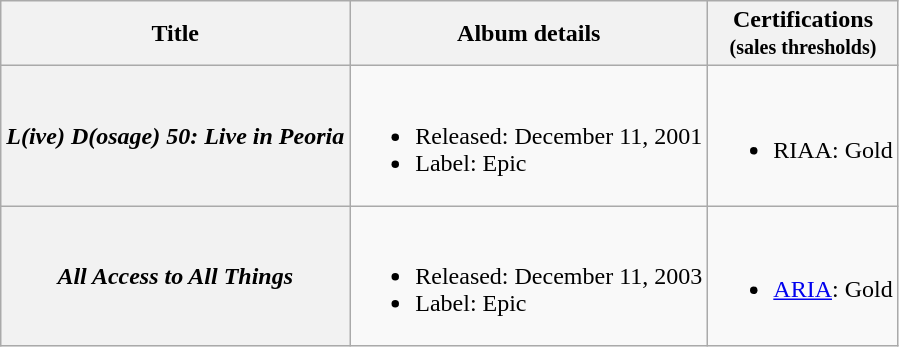<table class="wikitable plainrowheaders">
<tr>
<th>Title</th>
<th>Album details</th>
<th>Certifications<br><small>(sales thresholds)</small></th>
</tr>
<tr>
<th scope="row"><em>L(ive) D(osage) 50: Live in Peoria</em></th>
<td><br><ul><li>Released: December 11, 2001</li><li>Label: Epic</li></ul></td>
<td><br><ul><li>RIAA: Gold</li></ul></td>
</tr>
<tr>
<th scope="row"><em>All Access to All Things</em></th>
<td><br><ul><li>Released: December 11, 2003</li><li>Label: Epic</li></ul></td>
<td><br><ul><li><a href='#'>ARIA</a>: Gold</li></ul></td>
</tr>
</table>
